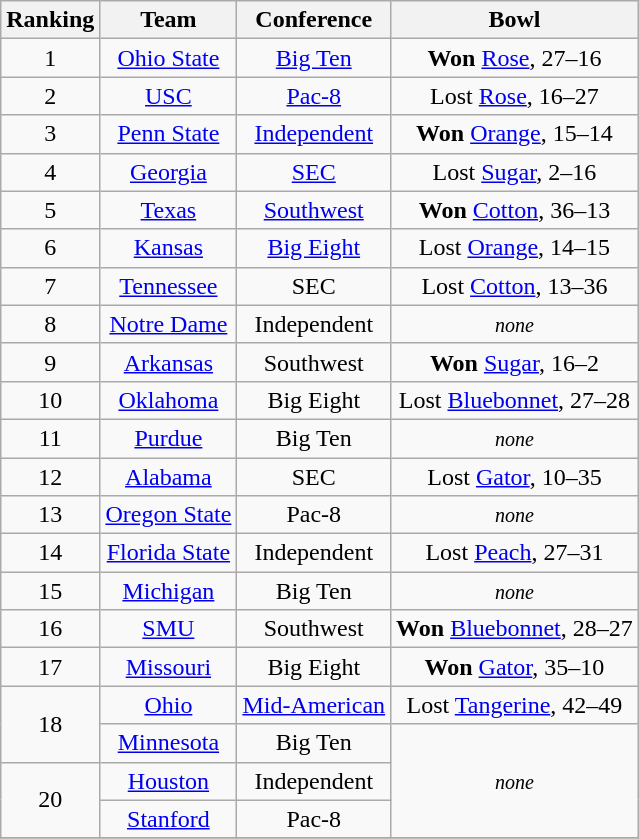<table class=wikitable style="text-align:center">
<tr>
<th>Ranking</th>
<th>Team</th>
<th>Conference</th>
<th>Bowl</th>
</tr>
<tr>
<td>1</td>
<td><a href='#'>Ohio State</a></td>
<td><a href='#'>Big Ten</a></td>
<td><strong>Won</strong> <a href='#'>Rose</a>, 27–16</td>
</tr>
<tr>
<td>2</td>
<td><a href='#'>USC</a></td>
<td><a href='#'>Pac-8</a></td>
<td>Lost <a href='#'>Rose</a>, 16–27</td>
</tr>
<tr>
<td>3</td>
<td><a href='#'>Penn State</a></td>
<td><a href='#'>Independent</a></td>
<td><strong>Won</strong> <a href='#'>Orange</a>, 15–14</td>
</tr>
<tr>
<td>4</td>
<td><a href='#'>Georgia</a></td>
<td><a href='#'>SEC</a></td>
<td>Lost <a href='#'>Sugar</a>, 2–16</td>
</tr>
<tr>
<td>5</td>
<td><a href='#'>Texas</a></td>
<td><a href='#'>Southwest</a></td>
<td><strong>Won</strong> <a href='#'>Cotton</a>, 36–13</td>
</tr>
<tr>
<td>6</td>
<td><a href='#'>Kansas</a></td>
<td><a href='#'>Big Eight</a></td>
<td>Lost <a href='#'>Orange</a>, 14–15</td>
</tr>
<tr>
<td>7</td>
<td><a href='#'>Tennessee</a></td>
<td>SEC</td>
<td>Lost <a href='#'>Cotton</a>, 13–36</td>
</tr>
<tr>
<td>8</td>
<td><a href='#'>Notre Dame</a></td>
<td>Independent</td>
<td><small><em>none</em></small></td>
</tr>
<tr>
<td>9</td>
<td><a href='#'>Arkansas</a></td>
<td>Southwest</td>
<td><strong>Won</strong> <a href='#'>Sugar</a>, 16–2</td>
</tr>
<tr>
<td>10</td>
<td><a href='#'>Oklahoma</a></td>
<td>Big Eight</td>
<td>Lost <a href='#'>Bluebonnet</a>, 27–28</td>
</tr>
<tr>
<td>11</td>
<td><a href='#'>Purdue</a></td>
<td>Big Ten</td>
<td><small><em>none</em></small></td>
</tr>
<tr>
<td>12</td>
<td><a href='#'>Alabama</a></td>
<td>SEC</td>
<td>Lost <a href='#'>Gator</a>, 10–35</td>
</tr>
<tr>
<td>13</td>
<td><a href='#'>Oregon State</a></td>
<td>Pac-8</td>
<td><small><em>none</em></small></td>
</tr>
<tr>
<td>14</td>
<td><a href='#'>Florida State</a></td>
<td>Independent</td>
<td>Lost <a href='#'>Peach</a>, 27–31</td>
</tr>
<tr>
<td>15</td>
<td><a href='#'>Michigan</a></td>
<td>Big Ten</td>
<td><small><em>none</em></small></td>
</tr>
<tr>
<td>16</td>
<td><a href='#'>SMU</a></td>
<td>Southwest</td>
<td><strong>Won</strong> <a href='#'>Bluebonnet</a>, 28–27</td>
</tr>
<tr>
<td>17</td>
<td><a href='#'>Missouri</a></td>
<td>Big Eight</td>
<td><strong>Won</strong> <a href='#'>Gator</a>, 35–10</td>
</tr>
<tr>
<td rowspan=2>18</td>
<td><a href='#'>Ohio</a></td>
<td><a href='#'>Mid-American</a></td>
<td>Lost <a href='#'>Tangerine</a>, 42–49</td>
</tr>
<tr>
<td><a href='#'>Minnesota</a></td>
<td>Big Ten</td>
<td rowspan=3><small><em>none</em></small></td>
</tr>
<tr>
<td rowspan=2>20</td>
<td><a href='#'>Houston</a></td>
<td>Independent</td>
</tr>
<tr>
<td><a href='#'>Stanford</a></td>
<td>Pac-8</td>
</tr>
<tr>
</tr>
</table>
